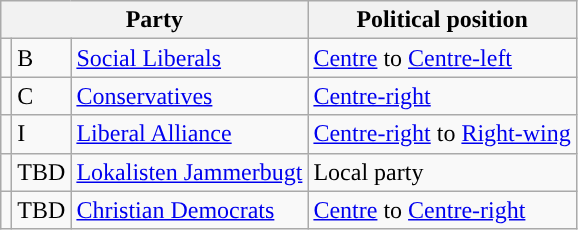<table class="wikitable">
<tr>
<th colspan="3">Party</th>
<th>Political position</th>
</tr>
<tr>
<td></td>
<td>B</td>
<td><a href='#'>Social Liberals</a></td>
<td><a href='#'>Centre</a> to <a href='#'>Centre-left</a></td>
</tr>
<tr>
<td></td>
<td>C</td>
<td><a href='#'>Conservatives</a></td>
<td><a href='#'>Centre-right</a></td>
</tr>
<tr>
<td></td>
<td>I</td>
<td><a href='#'>Liberal Alliance</a></td>
<td><a href='#'>Centre-right</a> to <a href='#'>Right-wing</a></td>
</tr>
<tr>
<td></td>
<td>TBD</td>
<td><a href='#'>Lokalisten Jammerbugt</a></td>
<td>Local party</td>
</tr>
<tr>
<td></td>
<td>TBD</td>
<td><a href='#'>Christian Democrats</a></td>
<td><a href='#'>Centre</a> to <a href='#'>Centre-right</a></td>
</tr>
</table>
